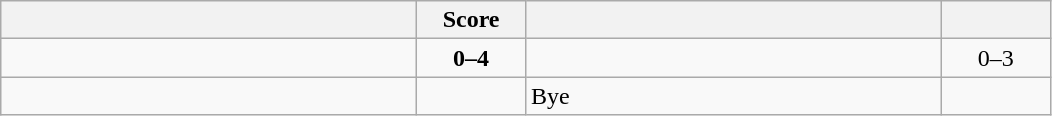<table class="wikitable" style="text-align: center; ">
<tr>
<th align="right" width="270"></th>
<th width="65">Score</th>
<th align="left" width="270"></th>
<th width="65"></th>
</tr>
<tr>
<td align="left"></td>
<td><strong>0–4</strong></td>
<td align="left"><strong></strong></td>
<td>0–3 <strong></strong></td>
</tr>
<tr>
<td align="left"><strong></strong></td>
<td></td>
<td align="left">Bye</td>
<td></td>
</tr>
</table>
